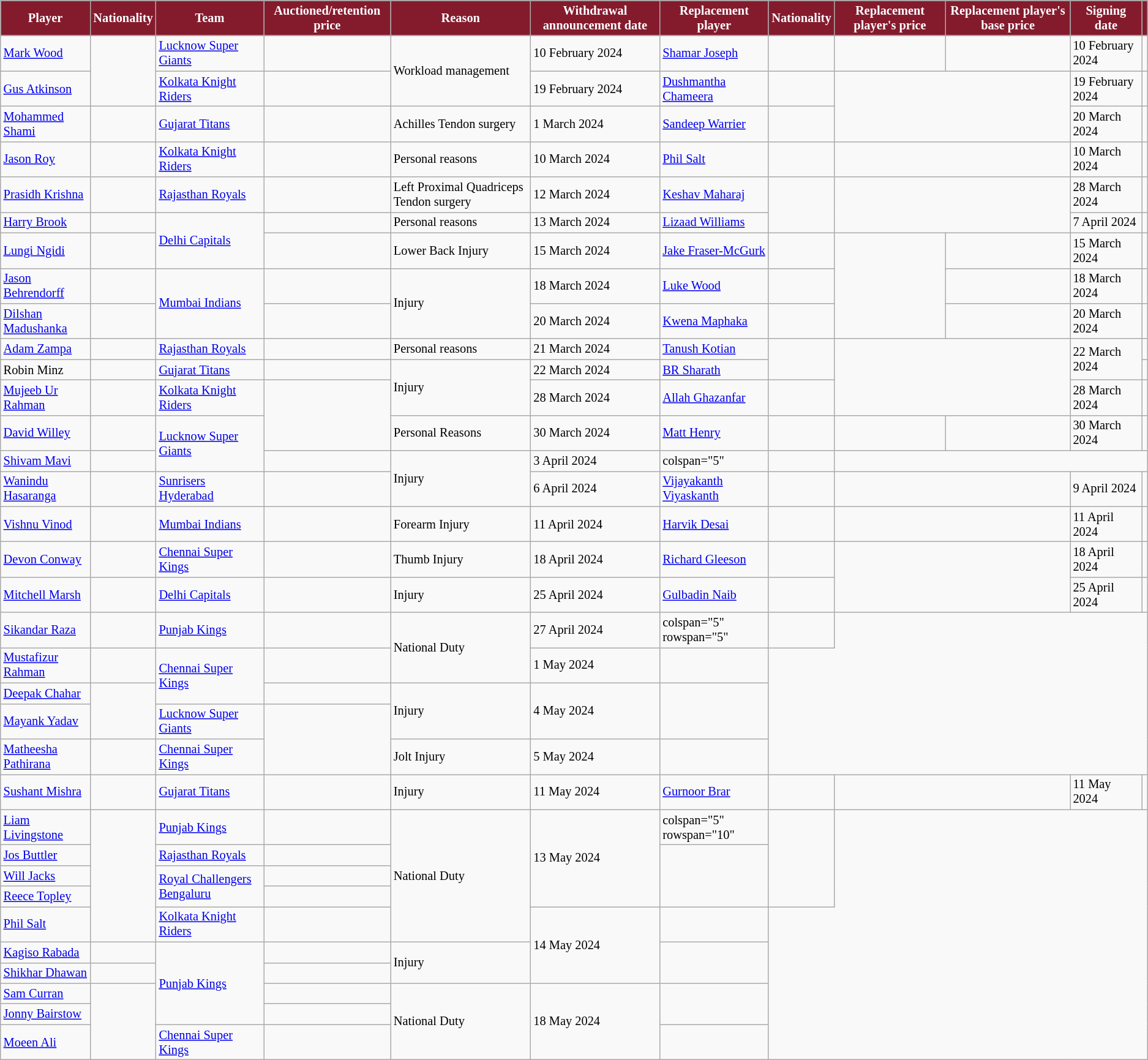<table class="wikitable" style="font-size:85%;">
<tr>
<th style="background: #841B2D;color:white">Player</th>
<th style="background: #841B2D;color:white">Nationality</th>
<th style="background: #841B2D;color:white">Team</th>
<th style="background: #841B2D;color:white">Auctioned/retention price</th>
<th style="background: #841B2D;color:white">Reason</th>
<th style="background: #841B2D;color:white">Withdrawal announcement date</th>
<th style="background: #841B2D;color:white">Replacement player</th>
<th style="background: #841B2D;color:white">Nationality</th>
<th style="background: #841B2D;color:white">Replacement player's price</th>
<th style="background: #841B2D;color:white">Replacement player's base price</th>
<th style="background: #841B2D;color:white">Signing date</th>
<th style="background: #841B2D;color:white"></th>
</tr>
<tr>
<td><a href='#'>Mark Wood</a></td>
<td rowspan="2"></td>
<td><a href='#'>Lucknow Super Giants</a></td>
<td></td>
<td rowspan="2">Workload management</td>
<td>10 February 2024</td>
<td><a href='#'>Shamar Joseph</a></td>
<td></td>
<td></td>
<td></td>
<td>10 February 2024</td>
<td></td>
</tr>
<tr>
<td><a href='#'>Gus Atkinson</a></td>
<td><a href='#'>Kolkata Knight Riders</a></td>
<td></td>
<td>19 February 2024</td>
<td><a href='#'>Dushmantha Chameera</a></td>
<td></td>
<td colspan="2" rowspan="2"></td>
<td>19 February 2024</td>
<td></td>
</tr>
<tr>
<td><a href='#'>Mohammed Shami</a></td>
<td></td>
<td><a href='#'>Gujarat Titans</a></td>
<td></td>
<td>Achilles Tendon surgery</td>
<td>1 March 2024</td>
<td><a href='#'>Sandeep Warrier</a></td>
<td></td>
<td>20 March 2024</td>
<td></td>
</tr>
<tr>
<td><a href='#'>Jason Roy</a></td>
<td></td>
<td><a href='#'>Kolkata Knight Riders</a></td>
<td></td>
<td>Personal reasons</td>
<td>10 March 2024</td>
<td><a href='#'>Phil Salt</a></td>
<td></td>
<td colspan="2"></td>
<td>10 March 2024</td>
<td></td>
</tr>
<tr>
<td><a href='#'>Prasidh Krishna</a></td>
<td></td>
<td><a href='#'>Rajasthan Royals</a></td>
<td></td>
<td>Left Proximal Quadriceps Tendon surgery</td>
<td>12 March 2024</td>
<td><a href='#'>Keshav Maharaj</a></td>
<td rowspan="2"></td>
<td colspan="2" rowspan="2"></td>
<td>28 March 2024</td>
<td></td>
</tr>
<tr>
<td><a href='#'>Harry Brook</a></td>
<td></td>
<td rowspan="2"><a href='#'>Delhi Capitals</a></td>
<td></td>
<td>Personal reasons</td>
<td>13 March 2024</td>
<td><a href='#'>Lizaad Williams</a></td>
<td>7 April 2024</td>
<td></td>
</tr>
<tr>
<td><a href='#'>Lungi Ngidi</a></td>
<td></td>
<td></td>
<td>Lower Back Injury</td>
<td>15 March 2024</td>
<td><a href='#'>Jake Fraser-McGurk</a></td>
<td></td>
<td rowspan="3"></td>
<td></td>
<td>15 March 2024</td>
<td></td>
</tr>
<tr>
<td><a href='#'>Jason Behrendorff</a></td>
<td></td>
<td rowspan="2"><a href='#'>Mumbai Indians</a></td>
<td></td>
<td rowspan="2">Injury</td>
<td>18 March 2024</td>
<td><a href='#'>Luke Wood</a></td>
<td></td>
<td></td>
<td>18 March 2024</td>
<td></td>
</tr>
<tr>
<td><a href='#'>Dilshan Madushanka</a></td>
<td></td>
<td></td>
<td>20 March 2024</td>
<td><a href='#'>Kwena Maphaka</a></td>
<td></td>
<td></td>
<td>20 March 2024</td>
<td></td>
</tr>
<tr>
<td><a href='#'>Adam Zampa</a></td>
<td></td>
<td><a href='#'>Rajasthan Royals</a></td>
<td></td>
<td>Personal reasons</td>
<td>21 March 2024</td>
<td><a href='#'>Tanush Kotian</a></td>
<td rowspan="2"></td>
<td colspan="2" rowspan="3"></td>
<td rowspan="2">22 March 2024</td>
<td></td>
</tr>
<tr>
<td>Robin Minz</td>
<td></td>
<td><a href='#'>Gujarat Titans</a></td>
<td></td>
<td rowspan="2">Injury</td>
<td>22 March 2024</td>
<td><a href='#'>BR Sharath</a></td>
<td></td>
</tr>
<tr>
<td><a href='#'>Mujeeb Ur Rahman</a></td>
<td></td>
<td><a href='#'>Kolkata Knight Riders</a></td>
<td rowspan="2"></td>
<td>28 March 2024</td>
<td><a href='#'>Allah Ghazanfar</a></td>
<td></td>
<td>28 March 2024</td>
<td></td>
</tr>
<tr>
<td><a href='#'>David Willey</a></td>
<td></td>
<td rowspan="2"><a href='#'>Lucknow Super Giants</a></td>
<td>Personal Reasons</td>
<td>30 March 2024</td>
<td><a href='#'>Matt Henry</a></td>
<td></td>
<td></td>
<td></td>
<td>30 March 2024</td>
<td></td>
</tr>
<tr>
<td><a href='#'>Shivam Mavi</a></td>
<td></td>
<td></td>
<td rowspan="2">Injury</td>
<td>3 April 2024</td>
<td>colspan="5" </td>
<td></td>
</tr>
<tr>
<td><a href='#'>Wanindu Hasaranga</a></td>
<td></td>
<td><a href='#'>Sunrisers Hyderabad</a></td>
<td></td>
<td>6 April 2024</td>
<td><a href='#'>Vijayakanth Viyaskanth</a></td>
<td></td>
<td colspan="2"></td>
<td>9 April 2024</td>
<td></td>
</tr>
<tr>
<td><a href='#'>Vishnu Vinod</a></td>
<td></td>
<td><a href='#'>Mumbai Indians</a></td>
<td></td>
<td>Forearm Injury</td>
<td>11 April 2024</td>
<td><a href='#'>Harvik Desai</a></td>
<td></td>
<td colspan="2"></td>
<td>11 April 2024</td>
<td></td>
</tr>
<tr>
<td><a href='#'>Devon Conway</a></td>
<td></td>
<td><a href='#'>Chennai Super Kings</a></td>
<td></td>
<td>Thumb Injury</td>
<td>18 April 2024</td>
<td><a href='#'>Richard Gleeson</a></td>
<td></td>
<td colspan="2" rowspan="2"></td>
<td>18 April 2024</td>
<td></td>
</tr>
<tr>
<td><a href='#'>Mitchell Marsh</a></td>
<td></td>
<td><a href='#'>Delhi Capitals</a></td>
<td></td>
<td>Injury</td>
<td>25 April 2024</td>
<td><a href='#'>Gulbadin Naib</a></td>
<td></td>
<td>25 April 2024</td>
<td></td>
</tr>
<tr>
<td><a href='#'>Sikandar Raza</a></td>
<td></td>
<td><a href='#'>Punjab Kings</a></td>
<td></td>
<td rowspan="2">National Duty</td>
<td>27 April 2024</td>
<td>colspan="5" rowspan="5" </td>
<td></td>
</tr>
<tr>
<td><a href='#'>Mustafizur Rahman</a></td>
<td></td>
<td rowspan="2"><a href='#'>Chennai Super Kings</a></td>
<td></td>
<td>1 May 2024</td>
<td></td>
</tr>
<tr>
<td><a href='#'>Deepak Chahar</a></td>
<td rowspan="2"></td>
<td></td>
<td rowspan="2">Injury</td>
<td rowspan="2">4 May 2024</td>
<td rowspan="2"></td>
</tr>
<tr>
<td><a href='#'>Mayank Yadav</a></td>
<td><a href='#'>Lucknow Super Giants</a></td>
<td rowspan="2"></td>
</tr>
<tr>
<td><a href='#'>Matheesha Pathirana</a></td>
<td></td>
<td><a href='#'>Chennai Super Kings</a></td>
<td>Jolt Injury</td>
<td>5 May 2024</td>
<td></td>
</tr>
<tr>
<td><a href='#'>Sushant Mishra</a></td>
<td></td>
<td><a href='#'>Gujarat Titans</a></td>
<td></td>
<td>Injury</td>
<td>11 May 2024</td>
<td><a href='#'>Gurnoor Brar</a></td>
<td></td>
<td colspan="2"></td>
<td>11 May 2024</td>
<td></td>
</tr>
<tr>
<td><a href='#'>Liam Livingstone</a></td>
<td rowspan="5"></td>
<td><a href='#'>Punjab Kings</a></td>
<td></td>
<td rowspan="5">National Duty</td>
<td rowspan="4">13 May 2024</td>
<td>colspan="5" rowspan="10" </td>
<td rowspan="4"></td>
</tr>
<tr>
<td><a href='#'>Jos Buttler</a></td>
<td><a href='#'>Rajasthan Royals</a></td>
<td></td>
</tr>
<tr>
<td><a href='#'>Will Jacks</a></td>
<td rowspan="2"><a href='#'>Royal Challengers Bengaluru</a></td>
<td></td>
</tr>
<tr>
<td><a href='#'>Reece Topley</a></td>
<td></td>
</tr>
<tr>
<td><a href='#'>Phil Salt</a></td>
<td><a href='#'>Kolkata Knight Riders</a></td>
<td></td>
<td rowspan="3">14 May 2024</td>
<td></td>
</tr>
<tr>
<td><a href='#'>Kagiso Rabada</a></td>
<td></td>
<td rowspan="4"><a href='#'>Punjab Kings</a></td>
<td></td>
<td rowspan="2">Injury</td>
<td rowspan="2"></td>
</tr>
<tr>
<td><a href='#'>Shikhar Dhawan</a></td>
<td></td>
<td></td>
</tr>
<tr>
<td><a href='#'>Sam Curran</a></td>
<td rowspan="3"></td>
<td></td>
<td rowspan="3">National Duty</td>
<td rowspan="3">18 May 2024</td>
<td rowspan="2"></td>
</tr>
<tr>
<td><a href='#'>Jonny Bairstow</a></td>
<td></td>
</tr>
<tr>
<td><a href='#'>Moeen Ali</a></td>
<td><a href='#'>Chennai Super Kings</a></td>
<td></td>
<td></td>
</tr>
</table>
